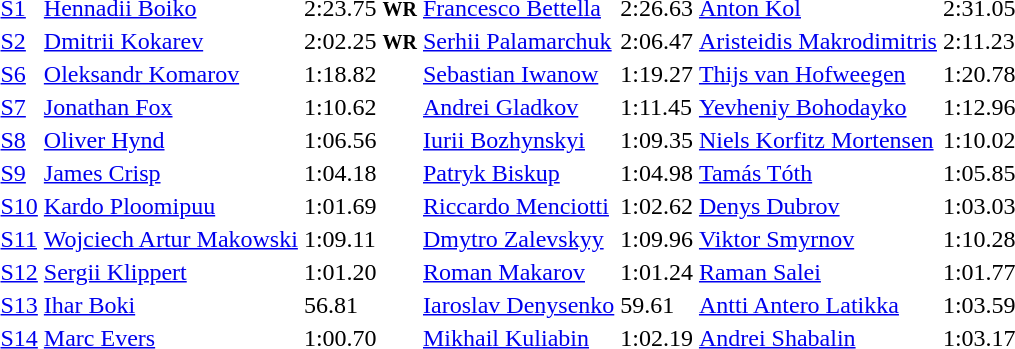<table>
<tr>
<td><a href='#'>S1</a></td>
<td><a href='#'>Hennadii Boiko</a><br></td>
<td>2:23.75 <small><strong>WR</strong></small></td>
<td><a href='#'>Francesco Bettella</a><br></td>
<td>2:26.63</td>
<td><a href='#'>Anton Kol</a><br></td>
<td>2:31.05</td>
</tr>
<tr>
<td><a href='#'>S2</a></td>
<td><a href='#'>Dmitrii Kokarev</a><br></td>
<td>2:02.25 <small><strong>WR</strong></small></td>
<td><a href='#'>Serhii Palamarchuk</a><br></td>
<td>2:06.47</td>
<td><a href='#'>Aristeidis Makrodimitris</a><br></td>
<td>2:11.23</td>
</tr>
<tr>
<td><a href='#'>S6</a></td>
<td><a href='#'>Oleksandr Komarov</a><br></td>
<td>1:18.82</td>
<td><a href='#'>Sebastian Iwanow</a><br></td>
<td>1:19.27</td>
<td><a href='#'>Thijs van Hofweegen</a><br></td>
<td>1:20.78</td>
</tr>
<tr>
<td><a href='#'>S7</a></td>
<td><a href='#'>Jonathan Fox</a><br></td>
<td>1:10.62</td>
<td><a href='#'>Andrei Gladkov</a><br></td>
<td>1:11.45</td>
<td><a href='#'>Yevheniy Bohodayko</a><br></td>
<td>1:12.96</td>
</tr>
<tr>
<td><a href='#'>S8</a></td>
<td><a href='#'>Oliver Hynd</a><br></td>
<td>1:06.56</td>
<td><a href='#'>Iurii Bozhynskyi</a><br></td>
<td>1:09.35</td>
<td><a href='#'>Niels Korfitz Mortensen</a><br></td>
<td>1:10.02</td>
</tr>
<tr>
<td><a href='#'>S9</a></td>
<td><a href='#'>James Crisp</a><br></td>
<td>1:04.18</td>
<td><a href='#'>Patryk Biskup</a><br></td>
<td>1:04.98</td>
<td><a href='#'>Tamás Tóth</a><br></td>
<td>1:05.85</td>
</tr>
<tr>
<td><a href='#'>S10</a></td>
<td><a href='#'>Kardo Ploomipuu</a><br></td>
<td>1:01.69</td>
<td><a href='#'>Riccardo Menciotti</a><br></td>
<td>1:02.62</td>
<td><a href='#'>Denys Dubrov</a><br></td>
<td>1:03.03</td>
</tr>
<tr>
<td><a href='#'>S11</a></td>
<td><a href='#'>Wojciech Artur Makowski</a><br></td>
<td>1:09.11</td>
<td><a href='#'>Dmytro Zalevskyy</a><br></td>
<td>1:09.96</td>
<td><a href='#'>Viktor Smyrnov</a><br></td>
<td>1:10.28</td>
</tr>
<tr>
<td><a href='#'>S12</a></td>
<td><a href='#'>Sergii Klippert</a><br></td>
<td>1:01.20</td>
<td><a href='#'>Roman Makarov</a><br></td>
<td>1:01.24</td>
<td><a href='#'>Raman Salei</a><br></td>
<td>1:01.77</td>
</tr>
<tr>
<td><a href='#'>S13</a></td>
<td><a href='#'>Ihar Boki</a><br></td>
<td>56.81</td>
<td><a href='#'>Iaroslav Denysenko</a><br></td>
<td>59.61</td>
<td><a href='#'>Antti Antero Latikka</a><br></td>
<td>1:03.59</td>
</tr>
<tr>
<td><a href='#'>S14</a></td>
<td><a href='#'>Marc Evers</a><br></td>
<td>1:00.70</td>
<td><a href='#'>Mikhail Kuliabin</a><br></td>
<td>1:02.19</td>
<td><a href='#'>Andrei Shabalin</a><br></td>
<td>1:03.17</td>
</tr>
</table>
